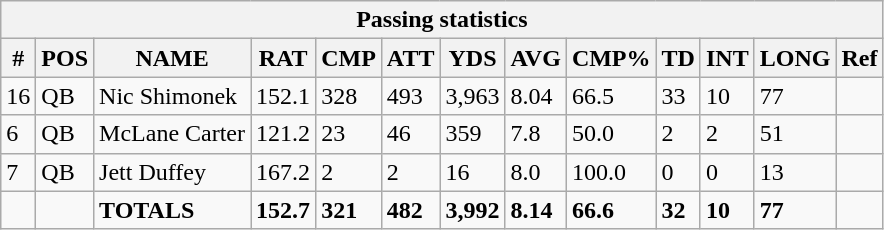<table class="wikitable sortable collapsible collapsed">
<tr>
<th colspan="13">Passing statistics</th>
</tr>
<tr>
<th>#</th>
<th>POS</th>
<th>NAME</th>
<th>RAT</th>
<th>CMP</th>
<th>ATT</th>
<th>YDS</th>
<th>AVG</th>
<th>CMP%</th>
<th>TD</th>
<th>INT</th>
<th>LONG</th>
<th>Ref</th>
</tr>
<tr>
<td>16</td>
<td>QB</td>
<td>Nic Shimonek</td>
<td>152.1</td>
<td>328</td>
<td>493</td>
<td>3,963</td>
<td>8.04</td>
<td>66.5</td>
<td>33</td>
<td>10</td>
<td>77</td>
<td></td>
</tr>
<tr>
<td>6</td>
<td>QB</td>
<td>McLane Carter</td>
<td>121.2</td>
<td>23</td>
<td>46</td>
<td>359</td>
<td>7.8</td>
<td>50.0</td>
<td>2</td>
<td>2</td>
<td>51</td>
<td></td>
</tr>
<tr>
<td>7</td>
<td>QB</td>
<td>Jett Duffey</td>
<td>167.2</td>
<td>2</td>
<td>2</td>
<td>16</td>
<td>8.0</td>
<td>100.0</td>
<td>0</td>
<td>0</td>
<td>13</td>
<td></td>
</tr>
<tr>
<td></td>
<td></td>
<td><strong>TOTALS</strong></td>
<td><strong>152.7</strong></td>
<td><strong>321</strong></td>
<td><strong>482</strong></td>
<td><strong>3,992</strong></td>
<td><strong>8.14</strong></td>
<td><strong>66.6</strong></td>
<td><strong>32</strong></td>
<td><strong>10</strong></td>
<td><strong>77</strong></td>
<td></td>
</tr>
</table>
